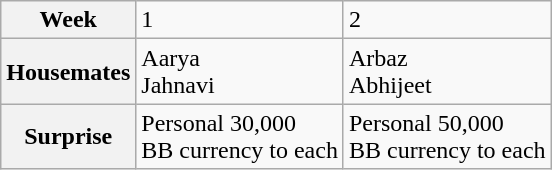<table class="wikitable style=" text-align:center; font-size:85%; line-height:25px; width:auto;">
<tr>
<th>Week</th>
<td>1</td>
<td>2</td>
</tr>
<tr>
<th>Housemates</th>
<td>Aarya<br>Jahnavi</td>
<td>Arbaz<br>Abhijeet</td>
</tr>
<tr>
<th>Surprise</th>
<td>Personal 30,000<br>BB currency to each</td>
<td>Personal 50,000<br>BB currency to each</td>
</tr>
</table>
